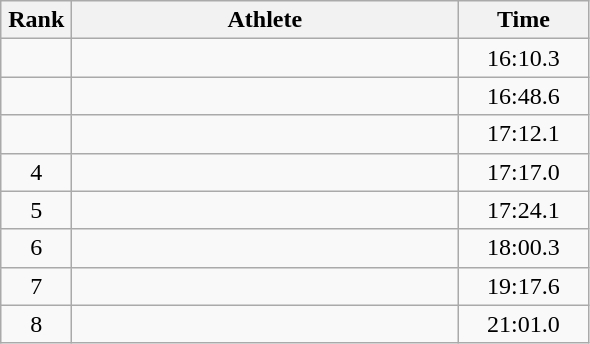<table class=wikitable style="text-align:center">
<tr>
<th width=40>Rank</th>
<th width=250>Athlete</th>
<th width=80>Time</th>
</tr>
<tr>
<td></td>
<td align=left></td>
<td>16:10.3</td>
</tr>
<tr>
<td></td>
<td align=left></td>
<td>16:48.6</td>
</tr>
<tr>
<td></td>
<td align=left></td>
<td>17:12.1</td>
</tr>
<tr>
<td>4</td>
<td align=left></td>
<td>17:17.0</td>
</tr>
<tr>
<td>5</td>
<td align=left></td>
<td>17:24.1</td>
</tr>
<tr>
<td>6</td>
<td align=left></td>
<td>18:00.3</td>
</tr>
<tr>
<td>7</td>
<td align=left></td>
<td>19:17.6</td>
</tr>
<tr>
<td>8</td>
<td align=left></td>
<td>21:01.0</td>
</tr>
</table>
